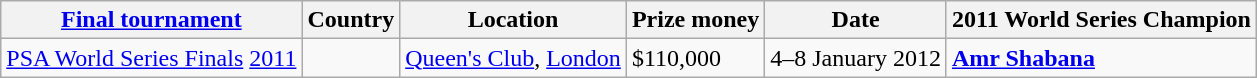<table class=wikitable>
<tr>
<th><a href='#'>Final tournament</a></th>
<th>Country</th>
<th>Location</th>
<th>Prize money</th>
<th>Date</th>
<th>2011 World Series Champion</th>
</tr>
<tr>
<td><a href='#'>PSA World Series Finals</a> <a href='#'>2011</a></td>
<td></td>
<td><a href='#'>Queen's Club</a>, <a href='#'>London</a></td>
<td>$110,000</td>
<td>4–8 January 2012</td>
<td> <strong><a href='#'>Amr Shabana</a></strong></td>
</tr>
</table>
